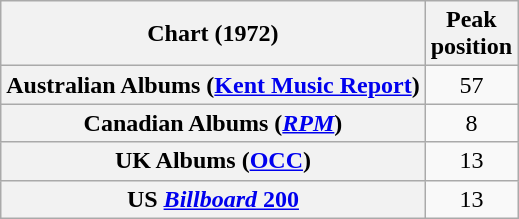<table class="wikitable sortable plainrowheaders" style="text-align:center;">
<tr>
<th scope="col">Chart (1972)</th>
<th scope="col">Peak<br> position</th>
</tr>
<tr>
<th scope="row">Australian Albums (<a href='#'>Kent Music Report</a>)</th>
<td>57</td>
</tr>
<tr>
<th scope="row">Canadian Albums (<em><a href='#'>RPM</a></em>)</th>
<td>8</td>
</tr>
<tr>
<th scope="row">UK Albums (<a href='#'>OCC</a>)</th>
<td>13</td>
</tr>
<tr>
<th scope="row">US <a href='#'><em>Billboard</em> 200</a></th>
<td>13</td>
</tr>
</table>
